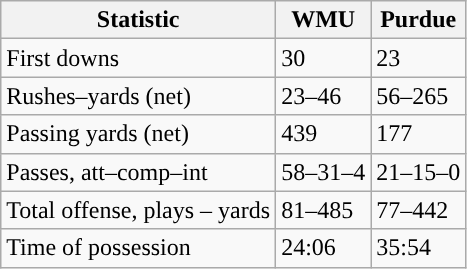<table class="wikitable">
<tr>
<th>Statistic</th>
<th><strong>WMU</strong></th>
<th><strong>Purdue</strong></th>
</tr>
<tr>
<td>First downs</td>
<td>30</td>
<td>23</td>
</tr>
<tr>
<td>Rushes–yards (net)</td>
<td>23–46</td>
<td>56–265</td>
</tr>
<tr>
<td>Passing yards (net)</td>
<td>439</td>
<td>177</td>
</tr>
<tr>
<td>Passes, att–comp–int</td>
<td>58–31–4</td>
<td>21–15–0</td>
</tr>
<tr>
<td>Total offense, plays – yards</td>
<td>81–485</td>
<td>77–442</td>
</tr>
<tr>
<td>Time of possession</td>
<td>24:06</td>
<td>35:54</td>
</tr>
</table>
